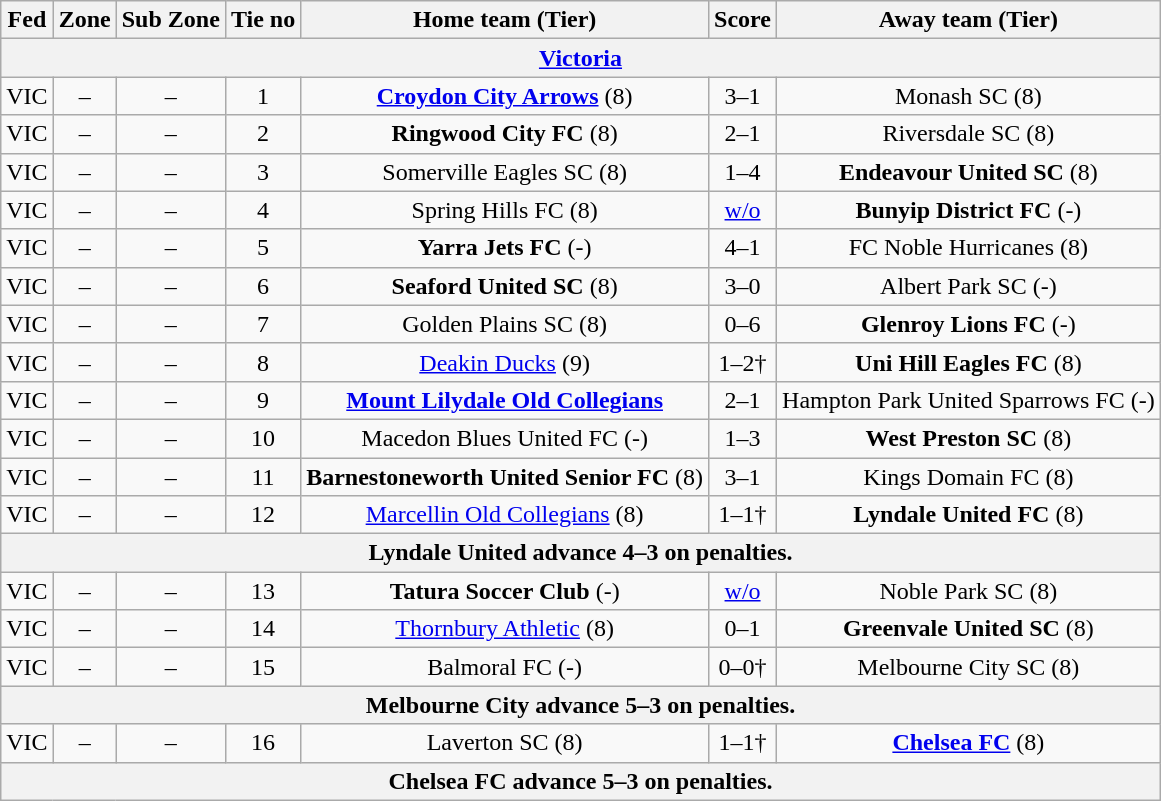<table class="wikitable" style="text-align:center">
<tr>
<th>Fed</th>
<th>Zone</th>
<th>Sub Zone</th>
<th>Tie no</th>
<th>Home team (Tier)</th>
<th>Score</th>
<th>Away team (Tier)</th>
</tr>
<tr>
<th colspan=7><a href='#'>Victoria</a></th>
</tr>
<tr>
<td>VIC</td>
<td>–</td>
<td>–</td>
<td>1</td>
<td><strong><a href='#'>Croydon City Arrows</a></strong> (8)</td>
<td>3–1</td>
<td>Monash SC (8)</td>
</tr>
<tr>
<td>VIC</td>
<td>–</td>
<td>–</td>
<td>2</td>
<td><strong>Ringwood City FC</strong> (8)</td>
<td>2–1</td>
<td>Riversdale SC (8)</td>
</tr>
<tr>
<td>VIC</td>
<td>–</td>
<td>–</td>
<td>3</td>
<td>Somerville Eagles SC (8)</td>
<td>1–4</td>
<td><strong>Endeavour United SC</strong> (8)</td>
</tr>
<tr>
<td>VIC</td>
<td>–</td>
<td>–</td>
<td>4</td>
<td>Spring Hills FC (8)</td>
<td><a href='#'>w/o</a></td>
<td><strong>Bunyip District FC</strong> (-)</td>
</tr>
<tr>
<td>VIC</td>
<td>–</td>
<td>–</td>
<td>5</td>
<td><strong>Yarra Jets FC</strong> (-)</td>
<td>4–1</td>
<td>FC Noble Hurricanes (8)</td>
</tr>
<tr>
<td>VIC</td>
<td>–</td>
<td>–</td>
<td>6</td>
<td><strong>Seaford United SC</strong> (8)</td>
<td>3–0</td>
<td>Albert Park SC (-)</td>
</tr>
<tr>
<td>VIC</td>
<td>–</td>
<td>–</td>
<td>7</td>
<td>Golden Plains SC (8)</td>
<td>0–6</td>
<td><strong>Glenroy Lions FC</strong> (-)</td>
</tr>
<tr>
<td>VIC</td>
<td>–</td>
<td>–</td>
<td>8</td>
<td><a href='#'>Deakin Ducks</a> (9)</td>
<td>1–2†</td>
<td><strong>Uni Hill Eagles FC</strong> (8)</td>
</tr>
<tr>
<td>VIC</td>
<td>–</td>
<td>–</td>
<td>9</td>
<td><strong><a href='#'>Mount Lilydale Old Collegians</a></strong></td>
<td>2–1</td>
<td>Hampton Park United Sparrows FC (-)</td>
</tr>
<tr>
<td>VIC</td>
<td>–</td>
<td>–</td>
<td>10</td>
<td>Macedon Blues United FC (-)</td>
<td>1–3</td>
<td><strong>West Preston SC</strong> (8)</td>
</tr>
<tr>
<td>VIC</td>
<td>–</td>
<td>–</td>
<td>11</td>
<td><strong>Barnestoneworth United Senior FC</strong> (8)</td>
<td>3–1</td>
<td>Kings Domain FC (8)</td>
</tr>
<tr>
<td>VIC</td>
<td>–</td>
<td>–</td>
<td>12</td>
<td><a href='#'>Marcellin Old Collegians</a> (8)</td>
<td>1–1†</td>
<td><strong>Lyndale United FC</strong> (8)</td>
</tr>
<tr>
<th colspan=7>Lyndale United advance 4–3 on penalties.</th>
</tr>
<tr>
<td>VIC</td>
<td>–</td>
<td>–</td>
<td>13</td>
<td><strong>Tatura Soccer Club</strong> (-)</td>
<td><a href='#'>w/o</a></td>
<td>Noble Park SC (8)</td>
</tr>
<tr>
<td>VIC</td>
<td>–</td>
<td>–</td>
<td>14</td>
<td><a href='#'>Thornbury Athletic</a> (8)</td>
<td>0–1</td>
<td><strong>Greenvale United SC</strong> (8)</td>
</tr>
<tr>
<td>VIC</td>
<td>–</td>
<td>–</td>
<td>15</td>
<td>Balmoral FC (-)</td>
<td>0–0†</td>
<td>Melbourne City SC (8)</td>
</tr>
<tr>
<th colspan=7>Melbourne City advance 5–3 on penalties.</th>
</tr>
<tr>
<td>VIC</td>
<td>–</td>
<td>–</td>
<td>16</td>
<td>Laverton SC (8)</td>
<td>1–1†</td>
<td><strong><a href='#'>Chelsea FC</a></strong> (8)</td>
</tr>
<tr>
<th colspan=7>Chelsea FC advance 5–3 on penalties.</th>
</tr>
</table>
